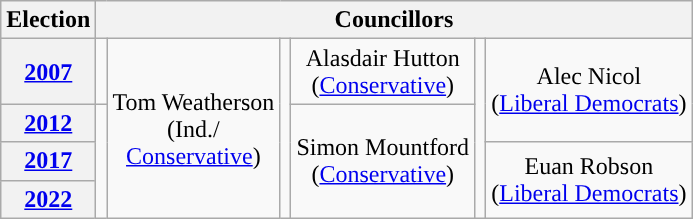<table class="wikitable" style="text-align:center">
<tr>
<th>Election</th>
<th colspan=8>Councillors</th>
</tr>
<tr>
<th><a href='#'>2007</a></th>
<td rowspan=1; style="background-color: "></td>
<td rowspan=4>Tom Weatherson<br>(Ind./<br><a href='#'>Conservative</a>)</td>
<td rowspan=4; style="background-color: "></td>
<td rowspan=1>Alasdair Hutton<br>(<a href='#'>Conservative</a>)</td>
<td rowspan=4; style="background-color: "></td>
<td rowspan=2>Alec Nicol<br>(<a href='#'>Liberal Democrats</a>)</td>
</tr>
<tr>
<th><a href='#'>2012</a></th>
<td rowspan=3; style="background-color: "></td>
<td rowspan=3>Simon Mountford<br>(<a href='#'>Conservative</a>)</td>
</tr>
<tr>
<th><a href='#'>2017</a></th>
<td rowspan=2>Euan Robson<br>(<a href='#'>Liberal Democrats</a>)</td>
</tr>
<tr>
<th><a href='#'>2022</a></th>
</tr>
</table>
